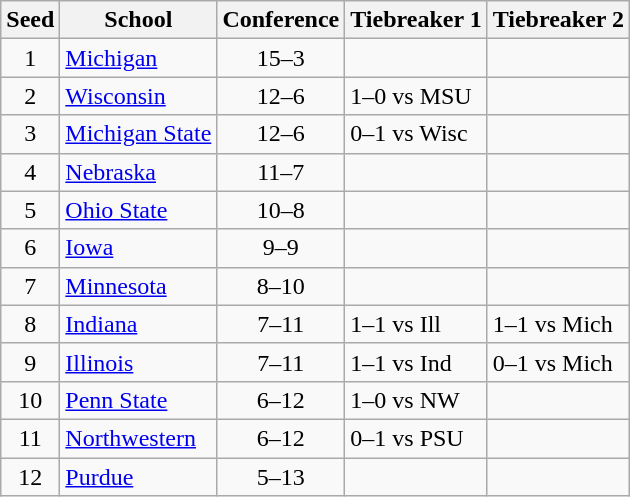<table class="wikitable">
<tr>
<th>Seed</th>
<th>School</th>
<th>Conference</th>
<th>Tiebreaker 1</th>
<th>Tiebreaker 2</th>
</tr>
<tr>
<td align=center>1</td>
<td><a href='#'>Michigan</a></td>
<td align=center>15–3</td>
<td></td>
<td></td>
</tr>
<tr>
<td align=center>2</td>
<td><a href='#'>Wisconsin</a></td>
<td align=center>12–6</td>
<td>1–0 vs MSU</td>
<td></td>
</tr>
<tr>
<td align=center>3</td>
<td><a href='#'>Michigan State</a></td>
<td align=center>12–6</td>
<td>0–1 vs Wisc</td>
<td></td>
</tr>
<tr>
<td align=center>4</td>
<td><a href='#'>Nebraska</a></td>
<td align=center>11–7</td>
<td></td>
<td></td>
</tr>
<tr>
<td align=center>5</td>
<td><a href='#'>Ohio State</a></td>
<td align=center>10–8</td>
<td></td>
<td></td>
</tr>
<tr>
<td align=center>6</td>
<td><a href='#'>Iowa</a></td>
<td align=center>9–9</td>
<td></td>
<td></td>
</tr>
<tr>
<td align=center>7</td>
<td><a href='#'>Minnesota</a></td>
<td align=center>8–10</td>
<td></td>
<td></td>
</tr>
<tr>
<td align=center>8</td>
<td><a href='#'>Indiana</a></td>
<td align=center>7–11</td>
<td>1–1 vs Ill</td>
<td>1–1 vs Mich</td>
</tr>
<tr>
<td align=center>9</td>
<td><a href='#'>Illinois</a></td>
<td align=center>7–11</td>
<td>1–1 vs Ind</td>
<td>0–1 vs Mich</td>
</tr>
<tr>
<td align=center>10</td>
<td><a href='#'>Penn State</a></td>
<td align=center>6–12</td>
<td>1–0 vs NW</td>
<td></td>
</tr>
<tr>
<td align=center>11</td>
<td><a href='#'>Northwestern</a></td>
<td align=center>6–12</td>
<td>0–1 vs PSU</td>
<td></td>
</tr>
<tr>
<td align=center>12</td>
<td><a href='#'>Purdue</a></td>
<td align=center>5–13</td>
<td></td>
<td></td>
</tr>
</table>
